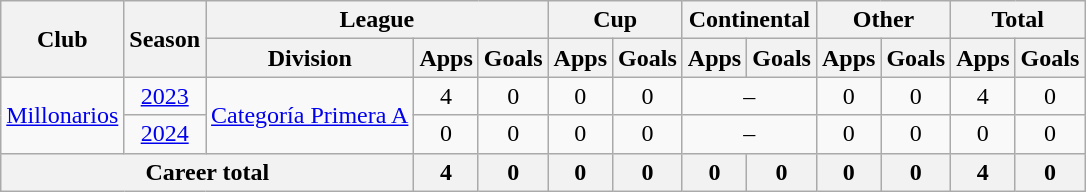<table class=wikitable style=text-align:center>
<tr>
<th rowspan="2">Club</th>
<th rowspan="2">Season</th>
<th colspan="3">League</th>
<th colspan="2">Cup</th>
<th colspan="2">Continental</th>
<th colspan="2">Other</th>
<th colspan="2">Total</th>
</tr>
<tr>
<th>Division</th>
<th>Apps</th>
<th>Goals</th>
<th>Apps</th>
<th>Goals</th>
<th>Apps</th>
<th>Goals</th>
<th>Apps</th>
<th>Goals</th>
<th>Apps</th>
<th>Goals</th>
</tr>
<tr>
<td rowspan="2"><a href='#'>Millonarios</a></td>
<td><a href='#'>2023</a></td>
<td rowspan="2"><a href='#'>Categoría Primera A</a></td>
<td>4</td>
<td>0</td>
<td>0</td>
<td>0</td>
<td colspan="2">–</td>
<td>0</td>
<td>0</td>
<td>4</td>
<td>0</td>
</tr>
<tr>
<td><a href='#'>2024</a></td>
<td>0</td>
<td>0</td>
<td>0</td>
<td>0</td>
<td colspan="2">–</td>
<td>0</td>
<td>0</td>
<td>0</td>
<td>0</td>
</tr>
<tr>
<th colspan="3"><strong>Career total</strong></th>
<th>4</th>
<th>0</th>
<th>0</th>
<th>0</th>
<th>0</th>
<th>0</th>
<th>0</th>
<th>0</th>
<th>4</th>
<th>0</th>
</tr>
</table>
